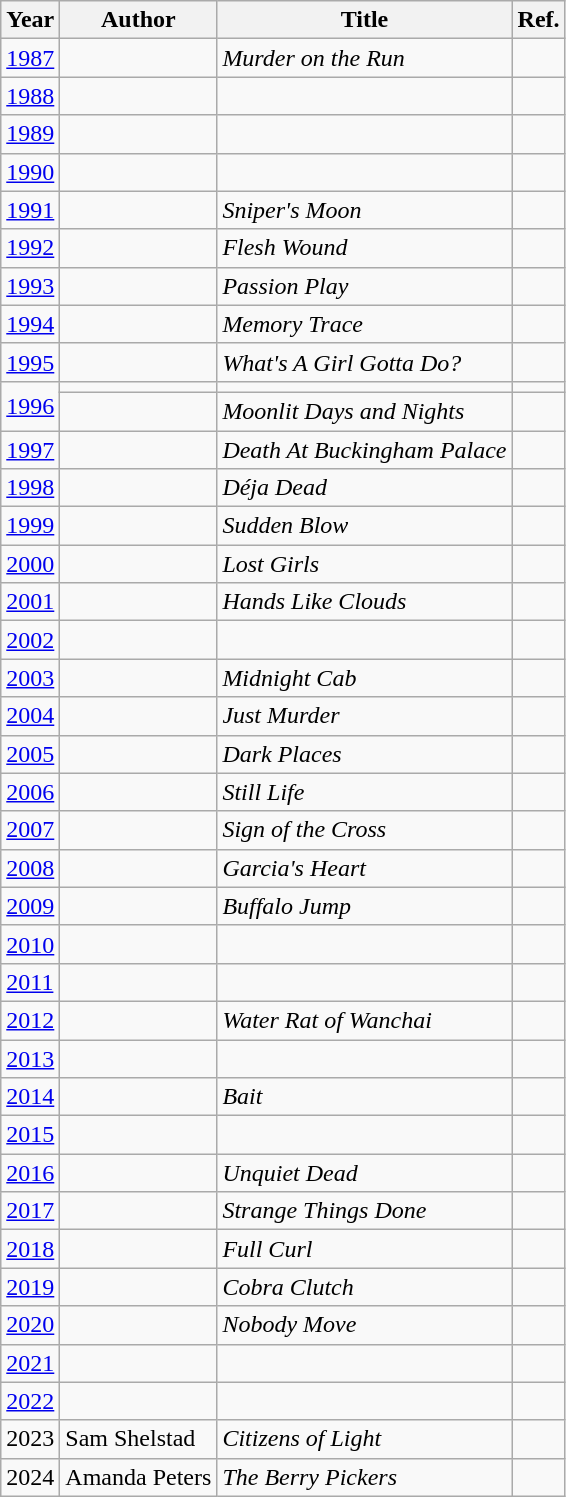<table class="wikitable sortable mw-collapsible">
<tr>
<th>Year</th>
<th>Author</th>
<th>Title</th>
<th>Ref.</th>
</tr>
<tr>
<td><a href='#'>1987</a></td>
<td></td>
<td><em>Murder on the Run</em></td>
<td></td>
</tr>
<tr>
<td><a href='#'>1988</a></td>
<td></td>
<td><em></em></td>
<td></td>
</tr>
<tr>
<td><a href='#'>1989</a></td>
<td></td>
<td><em></em></td>
<td></td>
</tr>
<tr>
<td><a href='#'>1990</a></td>
<td></td>
<td><em></em></td>
<td></td>
</tr>
<tr>
<td><a href='#'>1991</a></td>
<td></td>
<td><em>Sniper's Moon</em></td>
<td></td>
</tr>
<tr>
<td><a href='#'>1992</a></td>
<td></td>
<td><em>Flesh Wound</em></td>
<td></td>
</tr>
<tr>
<td><a href='#'>1993</a></td>
<td></td>
<td><em>Passion Play</em></td>
<td></td>
</tr>
<tr>
<td><a href='#'>1994</a></td>
<td></td>
<td><em>Memory Trace</em></td>
<td></td>
</tr>
<tr>
<td><a href='#'>1995</a></td>
<td></td>
<td><em>What's A Girl Gotta Do?</em></td>
<td></td>
</tr>
<tr>
<td rowspan="2"><a href='#'>1996</a></td>
<td></td>
<td><em></em></td>
<td></td>
</tr>
<tr>
<td></td>
<td><em>Moonlit Days and Nights</em></td>
<td></td>
</tr>
<tr>
<td><a href='#'>1997</a></td>
<td></td>
<td><em>Death At Buckingham Palace</em></td>
<td><em></em></td>
</tr>
<tr>
<td><a href='#'>1998</a></td>
<td></td>
<td><em>Déja Dead</em></td>
<td></td>
</tr>
<tr>
<td><a href='#'>1999</a></td>
<td></td>
<td><em>Sudden Blow</em></td>
<td></td>
</tr>
<tr>
<td><a href='#'>2000</a></td>
<td></td>
<td><em>Lost Girls</em></td>
<td></td>
</tr>
<tr>
<td><a href='#'>2001</a></td>
<td></td>
<td><em>Hands Like Clouds</em></td>
<td></td>
</tr>
<tr>
<td><a href='#'>2002</a></td>
<td></td>
<td><em></em></td>
<td></td>
</tr>
<tr>
<td><a href='#'>2003</a></td>
<td></td>
<td><em>Midnight Cab</em></td>
<td></td>
</tr>
<tr>
<td><a href='#'>2004</a></td>
<td></td>
<td><em>Just Murder</em></td>
<td></td>
</tr>
<tr>
<td><a href='#'>2005</a></td>
<td></td>
<td><em>Dark Places</em></td>
<td></td>
</tr>
<tr>
<td><a href='#'>2006</a></td>
<td></td>
<td><em>Still Life</em></td>
<td></td>
</tr>
<tr>
<td><a href='#'>2007</a></td>
<td></td>
<td><em>Sign of the Cross</em></td>
<td></td>
</tr>
<tr>
<td><a href='#'>2008</a></td>
<td></td>
<td><em>Garcia's Heart</em></td>
<td></td>
</tr>
<tr>
<td><a href='#'>2009</a></td>
<td></td>
<td><em>Buffalo Jump</em></td>
<td></td>
</tr>
<tr>
<td><a href='#'>2010</a></td>
<td></td>
<td><em></em></td>
<td></td>
</tr>
<tr>
<td><a href='#'>2011</a></td>
<td></td>
<td><em></em></td>
<td></td>
</tr>
<tr>
<td><a href='#'>2012</a></td>
<td></td>
<td><em>Water Rat of Wanchai</em></td>
<td></td>
</tr>
<tr>
<td><a href='#'>2013</a></td>
<td></td>
<td><em></em></td>
<td></td>
</tr>
<tr>
<td><a href='#'>2014</a></td>
<td></td>
<td><em>Bait</em></td>
<td></td>
</tr>
<tr>
<td><a href='#'>2015</a></td>
<td></td>
<td><em></em></td>
<td></td>
</tr>
<tr>
<td><a href='#'>2016</a></td>
<td></td>
<td><em>Unquiet Dead</em></td>
<td></td>
</tr>
<tr>
<td><a href='#'>2017</a></td>
<td></td>
<td><em>Strange Things Done</em></td>
<td></td>
</tr>
<tr>
<td><a href='#'>2018</a></td>
<td></td>
<td><em>Full Curl</em></td>
<td></td>
</tr>
<tr>
<td><a href='#'>2019</a></td>
<td></td>
<td><em>Cobra Clutch</em></td>
<td></td>
</tr>
<tr>
<td><a href='#'>2020</a></td>
<td></td>
<td><em>Nobody Move</em></td>
<td></td>
</tr>
<tr>
<td><a href='#'>2021</a></td>
<td></td>
<td><em></em></td>
<td></td>
</tr>
<tr>
<td><a href='#'>2022</a></td>
<td></td>
<td><em></em></td>
<td></td>
</tr>
<tr>
<td>2023</td>
<td>Sam Shelstad</td>
<td><em>Citizens of Light</em></td>
<td></td>
</tr>
<tr>
<td>2024</td>
<td>Amanda Peters</td>
<td><em>The Berry Pickers</em></td>
<td></td>
</tr>
</table>
